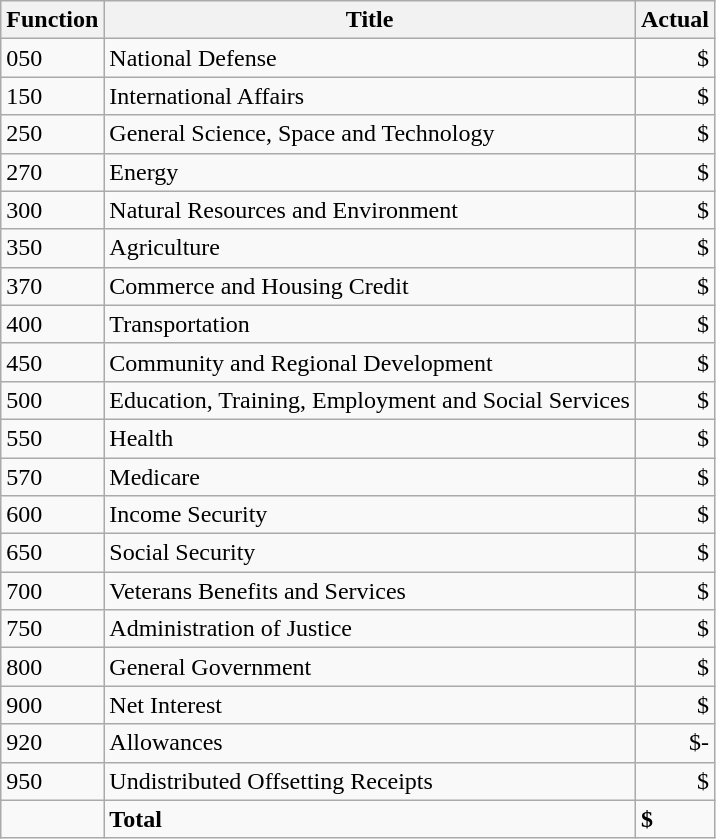<table class="wikitable sortable">
<tr>
<th>Function</th>
<th>Title</th>
<th data-sort-type="currency">Actual</th>
</tr>
<tr>
<td>050</td>
<td>National Defense</td>
<td style="text-align: right">$</td>
</tr>
<tr>
<td>150</td>
<td>International Affairs</td>
<td style="text-align: right">$</td>
</tr>
<tr>
<td>250</td>
<td>General Science, Space and Technology</td>
<td style="text-align: right">$</td>
</tr>
<tr>
<td>270</td>
<td>Energy</td>
<td style="text-align: right">$</td>
</tr>
<tr>
<td>300</td>
<td>Natural Resources and Environment</td>
<td style="text-align: right">$</td>
</tr>
<tr>
<td>350</td>
<td>Agriculture</td>
<td style="text-align: right">$</td>
</tr>
<tr>
<td>370</td>
<td>Commerce and Housing Credit</td>
<td style="text-align: right">$</td>
</tr>
<tr>
<td>400</td>
<td>Transportation</td>
<td style="text-align: right">$</td>
</tr>
<tr>
<td>450</td>
<td>Community and Regional Development</td>
<td style="text-align: right">$</td>
</tr>
<tr>
<td>500</td>
<td>Education, Training, Employment and Social Services</td>
<td style="text-align: right">$</td>
</tr>
<tr>
<td>550</td>
<td>Health</td>
<td style="text-align: right">$</td>
</tr>
<tr>
<td>570</td>
<td>Medicare</td>
<td style="text-align: right">$</td>
</tr>
<tr>
<td>600</td>
<td>Income Security</td>
<td style="text-align: right">$</td>
</tr>
<tr>
<td>650</td>
<td>Social Security</td>
<td style="text-align: right">$</td>
</tr>
<tr>
<td>700</td>
<td>Veterans Benefits and Services</td>
<td style="text-align: right">$</td>
</tr>
<tr>
<td>750</td>
<td>Administration of Justice</td>
<td style="text-align: right">$</td>
</tr>
<tr>
<td>800</td>
<td>General Government</td>
<td style="text-align: right">$</td>
</tr>
<tr>
<td>900</td>
<td>Net Interest</td>
<td style="text-align: right">$</td>
</tr>
<tr>
<td>920</td>
<td>Allowances</td>
<td style="text-align: right" data-sort-value="0">$-</td>
</tr>
<tr>
<td>950</td>
<td>Undistributed Offsetting Receipts</td>
<td style="text-align: right">$</td>
</tr>
<tr class="sortbottom">
<td></td>
<td style="text-align: left"><strong>Total</strong></td>
<td><strong>$</strong></td>
</tr>
</table>
